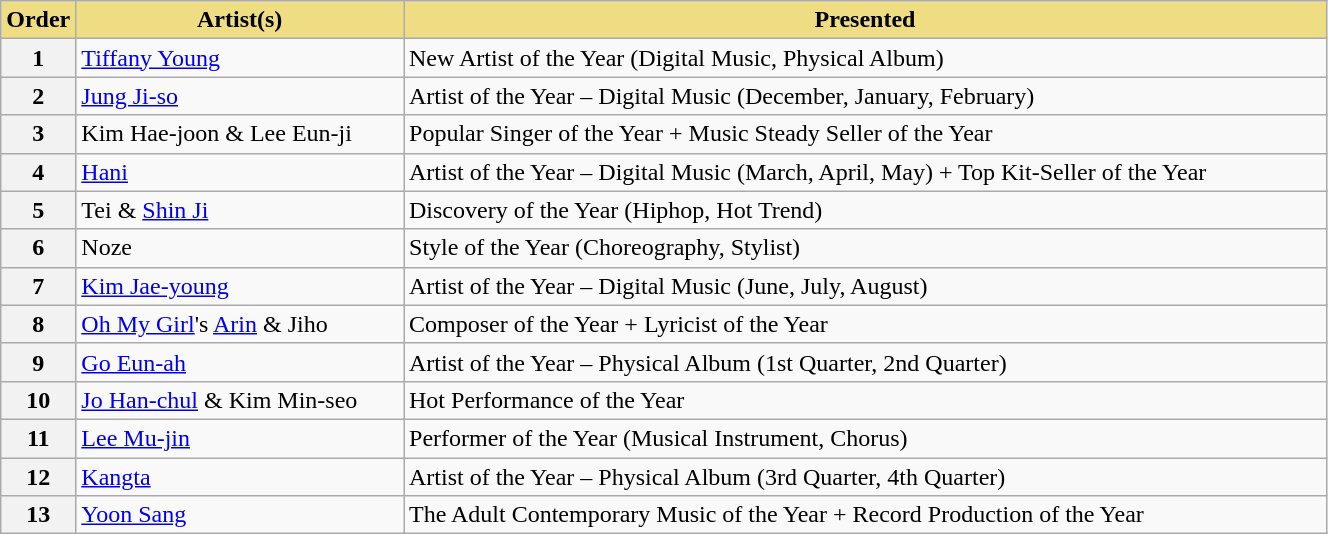<table class="wikitable plainrowheaders" style="width:70%">
<tr>
<th scope="col" style="background:#EEDD82; width:2%">Order</th>
<th scope="col" style="background:#EEDD82">Artist(s)</th>
<th scope="col" style="background:#EEDD82">Presented</th>
</tr>
<tr>
<th scope="row">1</th>
<td><a href='#'>Tiffany Young</a></td>
<td>New Artist of the Year (Digital Music, Physical Album)</td>
</tr>
<tr>
<th scope="row">2</th>
<td><a href='#'>Jung Ji-so</a></td>
<td>Artist of the Year – Digital Music (December, January, February)</td>
</tr>
<tr>
<th scope="row">3</th>
<td>Kim Hae-joon & Lee Eun-ji</td>
<td>Popular Singer of the Year + Music Steady Seller of the Year</td>
</tr>
<tr>
<th scope="row">4</th>
<td><a href='#'>Hani</a></td>
<td>Artist of the Year – Digital Music (March, April, May) + Top Kit-Seller of the Year</td>
</tr>
<tr>
<th scope="row">5</th>
<td>Tei & <a href='#'>Shin Ji</a></td>
<td>Discovery of the Year (Hiphop, Hot Trend)</td>
</tr>
<tr>
<th scope="row">6</th>
<td>Noze</td>
<td>Style of the Year (Choreography, Stylist)</td>
</tr>
<tr>
<th scope="row">7</th>
<td><a href='#'>Kim Jae-young</a></td>
<td>Artist of the Year – Digital Music (June, July, August)</td>
</tr>
<tr>
<th scope="row">8</th>
<td><a href='#'>Oh My Girl</a>'s <a href='#'>Arin</a> & Jiho</td>
<td>Composer of the Year + Lyricist of the Year</td>
</tr>
<tr>
<th scope="row">9</th>
<td><a href='#'>Go Eun-ah</a></td>
<td>Artist of the Year – Physical Album (1st Quarter, 2nd Quarter)</td>
</tr>
<tr>
<th scope="row">10</th>
<td><a href='#'>Jo Han-chul</a> & Kim Min-seo</td>
<td>Hot Performance of the Year</td>
</tr>
<tr>
<th scope="row">11</th>
<td><a href='#'>Lee Mu-jin</a></td>
<td>Performer of the Year (Musical Instrument, Chorus)</td>
</tr>
<tr>
<th scope="row">12</th>
<td><a href='#'>Kangta</a></td>
<td>Artist of the Year – Physical Album (3rd Quarter, 4th Quarter)</td>
</tr>
<tr>
<th scope="row">13</th>
<td><a href='#'>Yoon Sang</a></td>
<td>The Adult Contemporary Music of the Year + Record Production of the Year</td>
</tr>
</table>
